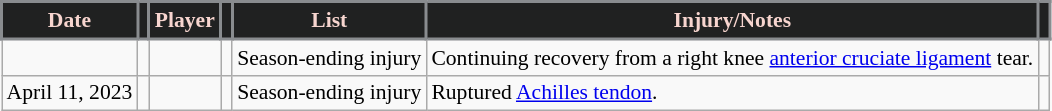<table class="wikitable sortable" style="font-size:90%;">
<tr>
<th style="background:#202121; color:#F7D5CF; border:2px solid #898C8F;" scope="col" data-sort-type="date">Date</th>
<th style="background:#202121; color:#F7D5CF; border:2px solid #898C8F;" scope="col"></th>
<th style="background:#202121; color:#F7D5CF; border:2px solid #898C8F;" scope="col">Player</th>
<th style="background:#202121; color:#F7D5CF; border:2px solid #898C8F;" scope="col"></th>
<th style="background:#202121; color:#F7D5CF; border:2px solid #898C8F;" scope="col">List</th>
<th style="background:#202121; color:#F7D5CF; border:2px solid #898C8F;" scope="col">Injury/Notes</th>
<th style="background:#202121; color:#F7D5CF; border:2px solid #898C8F;" scope="col"></th>
</tr>
<tr>
<td></td>
<td></td>
<td></td>
<td></td>
<td>Season-ending injury</td>
<td>Continuing recovery from a right knee <a href='#'>anterior cruciate ligament</a> tear.</td>
<td></td>
</tr>
<tr>
<td>April 11, 2023</td>
<td></td>
<td></td>
<td></td>
<td>Season-ending injury</td>
<td>Ruptured <a href='#'>Achilles tendon</a>.</td>
<td></td>
</tr>
</table>
